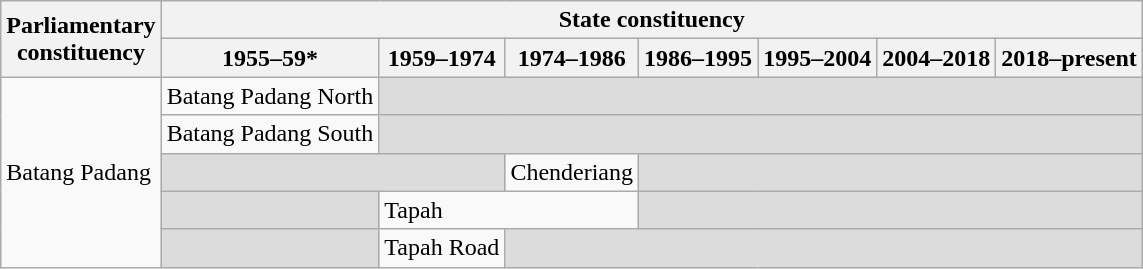<table class="wikitable">
<tr>
<th rowspan="2">Parliamentary<br>constituency</th>
<th colspan="7">State constituency</th>
</tr>
<tr>
<th>1955–59*</th>
<th>1959–1974</th>
<th>1974–1986</th>
<th>1986–1995</th>
<th>1995–2004</th>
<th>2004–2018</th>
<th>2018–present</th>
</tr>
<tr>
<td rowspan="5">Batang Padang</td>
<td>Batang Padang North</td>
<td colspan="6" bgcolor="dcdcdc"></td>
</tr>
<tr>
<td>Batang Padang South</td>
<td colspan="6" bgcolor="dcdcdc"></td>
</tr>
<tr>
<td colspan="2" bgcolor="dcdcdc"></td>
<td>Chenderiang</td>
<td colspan="4" bgcolor="dcdcdc"></td>
</tr>
<tr>
<td bgcolor="dcdcdc"></td>
<td colspan="2">Tapah</td>
<td colspan="4" bgcolor="dcdcdc"></td>
</tr>
<tr>
<td bgcolor="dcdcdc"></td>
<td>Tapah Road</td>
<td colspan="5" bgcolor="dcdcdc"></td>
</tr>
</table>
